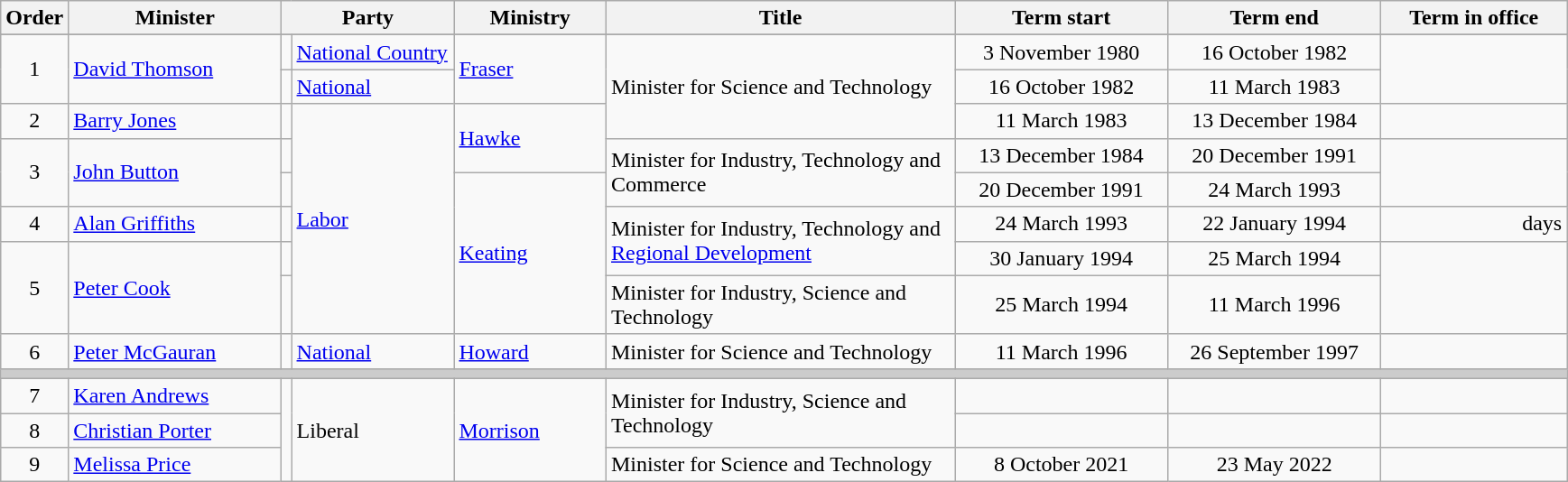<table class="wikitable">
<tr>
<th width=5>Order</th>
<th width=150>Minister</th>
<th width=120 colspan=2>Party</th>
<th width=105>Ministry</th>
<th width=250>Title</th>
<th width=150>Term start</th>
<th width=150>Term end</th>
<th width=130>Term in office</th>
</tr>
<tr>
</tr>
<tr>
<td rowspan=2 align=center>1</td>
<td rowspan=2><a href='#'>David Thomson</a></td>
<td></td>
<td><a href='#'>National Country</a></td>
<td rowspan=2><a href='#'>Fraser</a></td>
<td rowspan=3>Minister for Science and Technology</td>
<td align=center>3 November 1980</td>
<td align=center>16 October 1982</td>
<td rowspan=2 align=right></td>
</tr>
<tr>
<td></td>
<td><a href='#'>National</a></td>
<td align=center>16 October 1982</td>
<td align=center>11 March 1983</td>
</tr>
<tr>
<td align=center>2</td>
<td><a href='#'>Barry Jones</a></td>
<td></td>
<td rowspan=6><a href='#'>Labor</a></td>
<td rowspan=2><a href='#'>Hawke</a></td>
<td align=center>11 March 1983</td>
<td align=center>13 December 1984</td>
<td align=right></td>
</tr>
<tr>
<td rowspan=2 align=center>3</td>
<td rowspan=2><a href='#'>John Button</a></td>
<td></td>
<td rowspan=2>Minister for Industry, Technology and Commerce</td>
<td align=center>13 December 1984</td>
<td align=center>20 December 1991</td>
<td rowspan=2 align=right><strong></strong></td>
</tr>
<tr>
<td></td>
<td rowspan=4><a href='#'>Keating</a></td>
<td align=center>20 December 1991</td>
<td align=center>24 March 1993</td>
</tr>
<tr>
<td align=center>4</td>
<td><a href='#'>Alan Griffiths</a></td>
<td></td>
<td rowspan=2>Minister for Industry, Technology and <a href='#'>Regional Development</a></td>
<td align=center>24 March 1993</td>
<td align=center>22 January 1994</td>
<td align=right> days</td>
</tr>
<tr>
<td rowspan=2 align=center>5</td>
<td rowspan=2><a href='#'>Peter Cook</a></td>
<td></td>
<td align=center>30 January 1994</td>
<td align=center>25 March 1994</td>
<td rowspan=2 align=right></td>
</tr>
<tr>
<td></td>
<td>Minister for Industry, Science and Technology</td>
<td align=center>25 March 1994</td>
<td align=center>11 March 1996</td>
</tr>
<tr>
<td align=center>6</td>
<td><a href='#'>Peter McGauran</a></td>
<td></td>
<td><a href='#'>National</a></td>
<td><a href='#'>Howard</a></td>
<td>Minister for Science and Technology</td>
<td align=center>11 March 1996</td>
<td align=center>26 September 1997</td>
<td align=right></td>
</tr>
<tr>
<th colspan=9 style="background: #cccccc;"></th>
</tr>
<tr>
<td align=center>7</td>
<td><a href='#'>Karen Andrews</a></td>
<td rowspan="3" ></td>
<td rowspan="3">Liberal</td>
<td rowspan="3"><a href='#'>Morrison</a></td>
<td rowspan=2>Minister for Industry, Science and Technology</td>
<td align=center></td>
<td align=center></td>
<td align=right></td>
</tr>
<tr>
<td align=center>8</td>
<td><a href='#'>Christian Porter</a></td>
<td align=center></td>
<td align=center></td>
<td align=right></td>
</tr>
<tr>
<td align=center>9</td>
<td><a href='#'>Melissa Price</a></td>
<td>Minister for Science and Technology</td>
<td align=center>8 October 2021</td>
<td align=center>23 May 2022</td>
<td align=right></td>
</tr>
</table>
